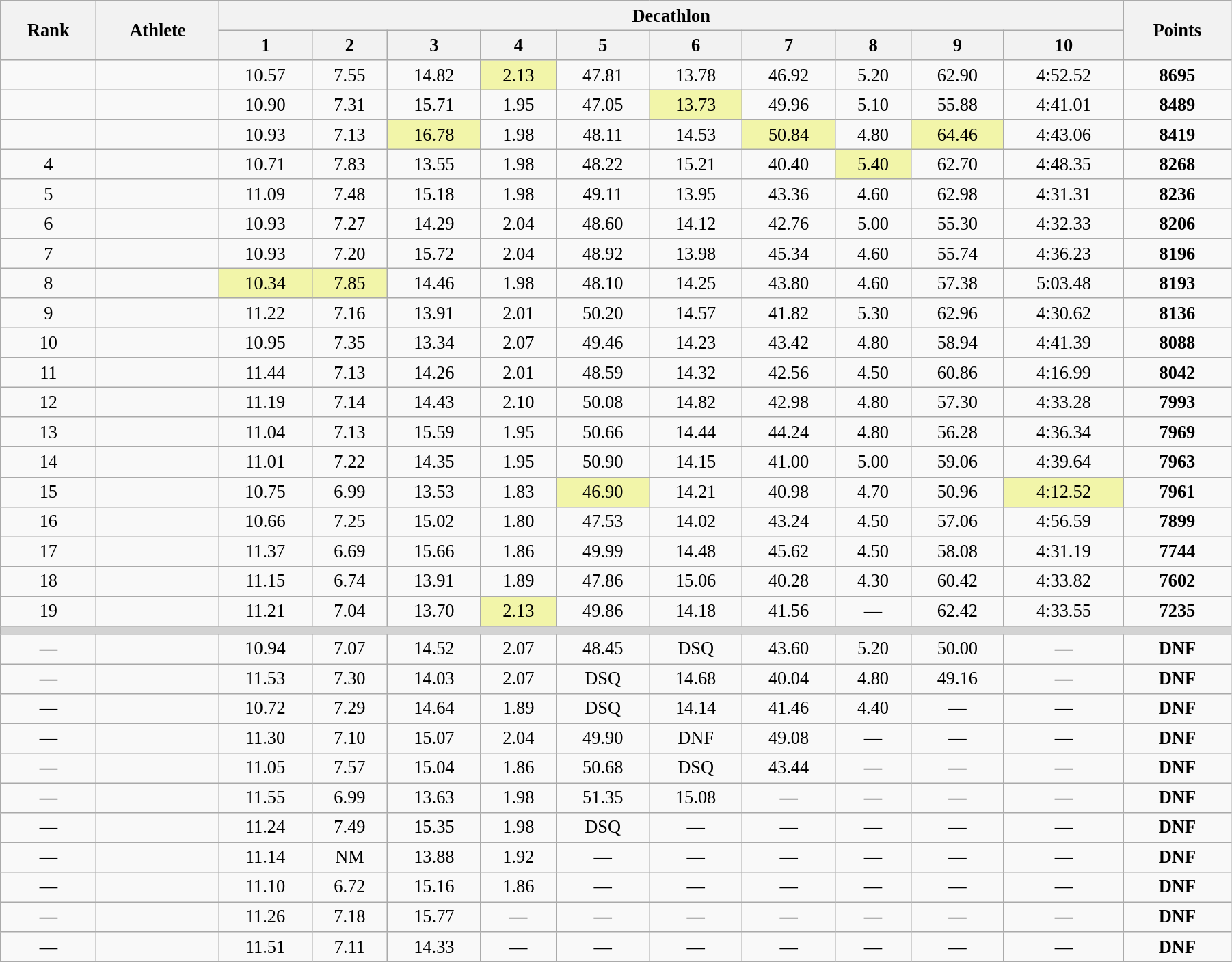<table class="wikitable" style=" text-align:center; font-size:110%;" width="95%">
<tr>
<th rowspan="2">Rank</th>
<th rowspan="2">Athlete</th>
<th colspan="10">Decathlon</th>
<th rowspan="2">Points</th>
</tr>
<tr>
<th>1</th>
<th>2</th>
<th>3</th>
<th>4</th>
<th>5</th>
<th>6</th>
<th>7</th>
<th>8</th>
<th>9</th>
<th>10</th>
</tr>
<tr>
<td></td>
<td align=left></td>
<td>10.57</td>
<td>7.55</td>
<td>14.82</td>
<td bgcolor=#F2F5A9>2.13</td>
<td>47.81</td>
<td>13.78</td>
<td>46.92</td>
<td>5.20</td>
<td>62.90</td>
<td>4:52.52</td>
<td><strong>8695</strong></td>
</tr>
<tr>
<td></td>
<td align=left></td>
<td>10.90</td>
<td>7.31</td>
<td>15.71</td>
<td>1.95</td>
<td>47.05</td>
<td bgcolor=#F2F5A9>13.73</td>
<td>49.96</td>
<td>5.10</td>
<td>55.88</td>
<td>4:41.01</td>
<td><strong>8489</strong></td>
</tr>
<tr>
<td></td>
<td align=left></td>
<td>10.93</td>
<td>7.13</td>
<td bgcolor=#F2F5A9>16.78</td>
<td>1.98</td>
<td>48.11</td>
<td>14.53</td>
<td bgcolor=#F2F5A9>50.84</td>
<td>4.80</td>
<td bgcolor=#F2F5A9>64.46</td>
<td>4:43.06</td>
<td><strong>8419</strong></td>
</tr>
<tr>
<td>4</td>
<td align=left></td>
<td>10.71</td>
<td>7.83</td>
<td>13.55</td>
<td>1.98</td>
<td>48.22</td>
<td>15.21</td>
<td>40.40</td>
<td bgcolor=#F2F5A9>5.40</td>
<td>62.70</td>
<td>4:48.35</td>
<td><strong>8268</strong></td>
</tr>
<tr>
<td>5</td>
<td align=left></td>
<td>11.09</td>
<td>7.48</td>
<td>15.18</td>
<td>1.98</td>
<td>49.11</td>
<td>13.95</td>
<td>43.36</td>
<td>4.60</td>
<td>62.98</td>
<td>4:31.31</td>
<td><strong>8236</strong></td>
</tr>
<tr>
<td>6</td>
<td align=left></td>
<td>10.93</td>
<td>7.27</td>
<td>14.29</td>
<td>2.04</td>
<td>48.60</td>
<td>14.12</td>
<td>42.76</td>
<td>5.00</td>
<td>55.30</td>
<td>4:32.33</td>
<td><strong>8206</strong></td>
</tr>
<tr>
<td>7</td>
<td align=left></td>
<td>10.93</td>
<td>7.20</td>
<td>15.72</td>
<td>2.04</td>
<td>48.92</td>
<td>13.98</td>
<td>45.34</td>
<td>4.60</td>
<td>55.74</td>
<td>4:36.23</td>
<td><strong>8196</strong></td>
</tr>
<tr>
<td>8</td>
<td align=left></td>
<td bgcolor=#F2F5A9>10.34</td>
<td bgcolor=#F2F5A9>7.85</td>
<td>14.46</td>
<td>1.98</td>
<td>48.10</td>
<td>14.25</td>
<td>43.80</td>
<td>4.60</td>
<td>57.38</td>
<td>5:03.48</td>
<td><strong>8193</strong></td>
</tr>
<tr>
<td>9</td>
<td align=left></td>
<td>11.22</td>
<td>7.16</td>
<td>13.91</td>
<td>2.01</td>
<td>50.20</td>
<td>14.57</td>
<td>41.82</td>
<td>5.30</td>
<td>62.96</td>
<td>4:30.62</td>
<td><strong>8136</strong></td>
</tr>
<tr>
<td>10</td>
<td align=left></td>
<td>10.95</td>
<td>7.35</td>
<td>13.34</td>
<td>2.07</td>
<td>49.46</td>
<td>14.23</td>
<td>43.42</td>
<td>4.80</td>
<td>58.94</td>
<td>4:41.39</td>
<td><strong>8088</strong></td>
</tr>
<tr>
<td>11</td>
<td align=left></td>
<td>11.44</td>
<td>7.13</td>
<td>14.26</td>
<td>2.01</td>
<td>48.59</td>
<td>14.32</td>
<td>42.56</td>
<td>4.50</td>
<td>60.86</td>
<td>4:16.99</td>
<td><strong>8042</strong></td>
</tr>
<tr>
<td>12</td>
<td align=left></td>
<td>11.19</td>
<td>7.14</td>
<td>14.43</td>
<td>2.10</td>
<td>50.08</td>
<td>14.82</td>
<td>42.98</td>
<td>4.80</td>
<td>57.30</td>
<td>4:33.28</td>
<td><strong>7993</strong></td>
</tr>
<tr>
<td>13</td>
<td align=left></td>
<td>11.04</td>
<td>7.13</td>
<td>15.59</td>
<td>1.95</td>
<td>50.66</td>
<td>14.44</td>
<td>44.24</td>
<td>4.80</td>
<td>56.28</td>
<td>4:36.34</td>
<td><strong>7969</strong></td>
</tr>
<tr>
<td>14</td>
<td align=left></td>
<td>11.01</td>
<td>7.22</td>
<td>14.35</td>
<td>1.95</td>
<td>50.90</td>
<td>14.15</td>
<td>41.00</td>
<td>5.00</td>
<td>59.06</td>
<td>4:39.64</td>
<td><strong>7963</strong></td>
</tr>
<tr>
<td>15</td>
<td align=left></td>
<td>10.75</td>
<td>6.99</td>
<td>13.53</td>
<td>1.83</td>
<td bgcolor=#F2F5A9>46.90</td>
<td>14.21</td>
<td>40.98</td>
<td>4.70</td>
<td>50.96</td>
<td bgcolor=#F2F5A9>4:12.52</td>
<td><strong>7961</strong></td>
</tr>
<tr>
<td>16</td>
<td align=left></td>
<td>10.66</td>
<td>7.25</td>
<td>15.02</td>
<td>1.80</td>
<td>47.53</td>
<td>14.02</td>
<td>43.24</td>
<td>4.50</td>
<td>57.06</td>
<td>4:56.59</td>
<td><strong>7899</strong></td>
</tr>
<tr>
<td>17</td>
<td align=left></td>
<td>11.37</td>
<td>6.69</td>
<td>15.66</td>
<td>1.86</td>
<td>49.99</td>
<td>14.48</td>
<td>45.62</td>
<td>4.50</td>
<td>58.08</td>
<td>4:31.19</td>
<td><strong>7744</strong></td>
</tr>
<tr>
<td>18</td>
<td align=left></td>
<td>11.15</td>
<td>6.74</td>
<td>13.91</td>
<td>1.89</td>
<td>47.86</td>
<td>15.06</td>
<td>40.28</td>
<td>4.30</td>
<td>60.42</td>
<td>4:33.82</td>
<td><strong>7602</strong></td>
</tr>
<tr>
<td>19</td>
<td align=left></td>
<td>11.21</td>
<td>7.04</td>
<td>13.70</td>
<td bgcolor=#F2F5A9>2.13</td>
<td>49.86</td>
<td>14.18</td>
<td>41.56</td>
<td>—</td>
<td>62.42</td>
<td>4:33.55</td>
<td><strong>7235</strong></td>
</tr>
<tr>
<td colspan=13 bgcolor=lightgray></td>
</tr>
<tr>
<td>—</td>
<td align=left></td>
<td>10.94</td>
<td>7.07</td>
<td>14.52</td>
<td>2.07</td>
<td>48.45</td>
<td>DSQ</td>
<td>43.60</td>
<td>5.20</td>
<td>50.00</td>
<td>—</td>
<td><strong>DNF </strong></td>
</tr>
<tr>
<td>—</td>
<td align=left></td>
<td>11.53</td>
<td>7.30</td>
<td>14.03</td>
<td>2.07</td>
<td>DSQ</td>
<td>14.68</td>
<td>40.04</td>
<td>4.80</td>
<td>49.16</td>
<td>—</td>
<td><strong>DNF  </strong></td>
</tr>
<tr>
<td>—</td>
<td align=left></td>
<td>10.72</td>
<td>7.29</td>
<td>14.64</td>
<td>1.89</td>
<td>DSQ</td>
<td>14.14</td>
<td>41.46</td>
<td>4.40</td>
<td>—</td>
<td>—</td>
<td><strong>DNF   </strong></td>
</tr>
<tr>
<td>—</td>
<td align=left></td>
<td>11.30</td>
<td>7.10</td>
<td>15.07</td>
<td>2.04</td>
<td>49.90</td>
<td>DNF</td>
<td>49.08</td>
<td>—</td>
<td>—</td>
<td>—</td>
<td><strong>DNF </strong></td>
</tr>
<tr>
<td>—</td>
<td align=left></td>
<td>11.05</td>
<td>7.57</td>
<td>15.04</td>
<td>1.86</td>
<td>50.68</td>
<td>DSQ</td>
<td>43.44</td>
<td>—</td>
<td>—</td>
<td>—</td>
<td><strong>DNF </strong></td>
</tr>
<tr>
<td>—</td>
<td align=left></td>
<td>11.55</td>
<td>6.99</td>
<td>13.63</td>
<td>1.98</td>
<td>51.35</td>
<td>15.08</td>
<td>—</td>
<td>—</td>
<td>—</td>
<td>—</td>
<td><strong>DNF </strong></td>
</tr>
<tr>
<td>—</td>
<td align=left></td>
<td>11.24</td>
<td>7.49</td>
<td>15.35</td>
<td>1.98</td>
<td>DSQ</td>
<td>—</td>
<td>—</td>
<td>—</td>
<td>—</td>
<td>—</td>
<td><strong>DNF </strong></td>
</tr>
<tr>
<td>—</td>
<td align=left></td>
<td>11.14</td>
<td>NM</td>
<td>13.88</td>
<td>1.92</td>
<td>—</td>
<td>—</td>
<td>—</td>
<td>—</td>
<td>—</td>
<td>—</td>
<td><strong>DNF </strong></td>
</tr>
<tr>
<td>—</td>
<td align=left></td>
<td>11.10</td>
<td>6.72</td>
<td>15.16</td>
<td>1.86</td>
<td>—</td>
<td>—</td>
<td>—</td>
<td>—</td>
<td>—</td>
<td>—</td>
<td><strong>DNF </strong></td>
</tr>
<tr>
<td>—</td>
<td align=left></td>
<td>11.26</td>
<td>7.18</td>
<td>15.77</td>
<td>—</td>
<td>—</td>
<td>—</td>
<td>—</td>
<td>—</td>
<td>—</td>
<td>—</td>
<td><strong>DNF </strong></td>
</tr>
<tr>
<td>—</td>
<td align=left></td>
<td>11.51</td>
<td>7.11</td>
<td>14.33</td>
<td>—</td>
<td>—</td>
<td>—</td>
<td>—</td>
<td>—</td>
<td>—</td>
<td>—</td>
<td><strong>DNF </strong></td>
</tr>
</table>
